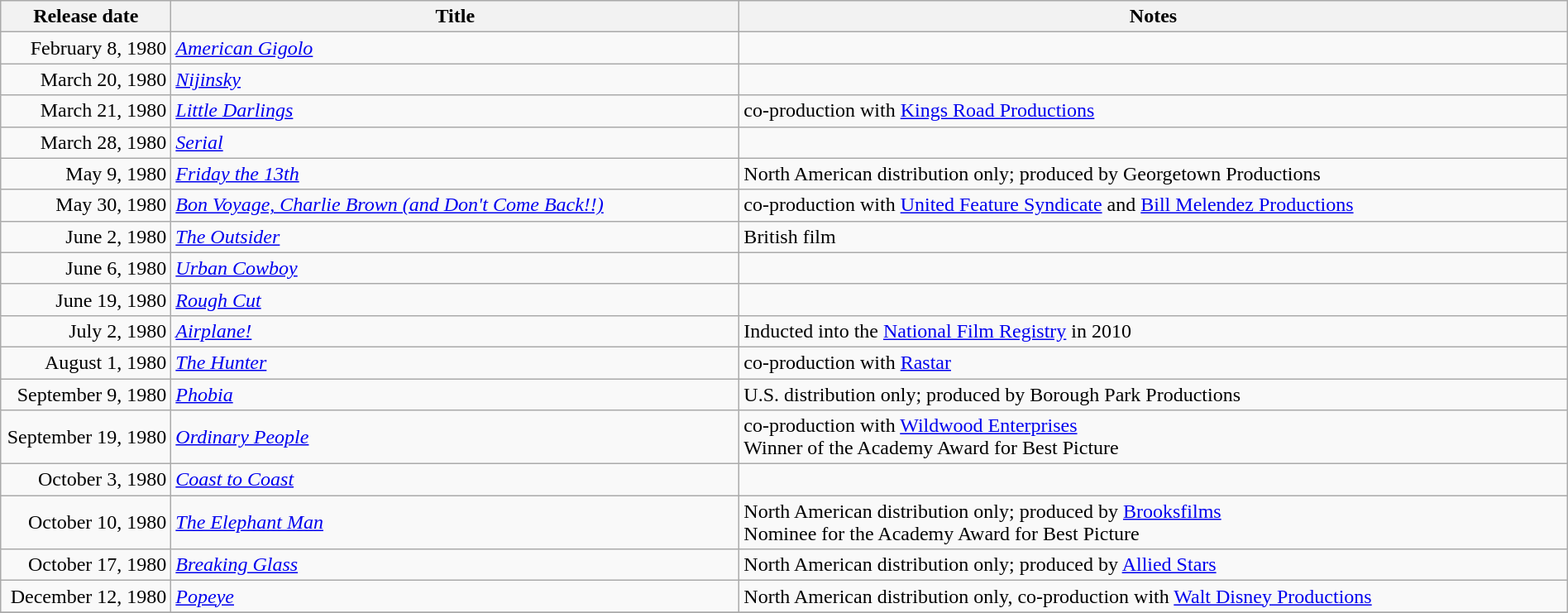<table class="wikitable sortable" style="width:100%;">
<tr>
<th scope="col" style="width:130px;">Release date</th>
<th>Title</th>
<th>Notes</th>
</tr>
<tr>
<td style="text-align:right;">February 8, 1980</td>
<td><em><a href='#'>American Gigolo</a></em></td>
<td></td>
</tr>
<tr>
<td style="text-align:right;">March 20, 1980</td>
<td><em><a href='#'>Nijinsky</a></em></td>
<td></td>
</tr>
<tr>
<td style="text-align:right;">March 21, 1980</td>
<td><em><a href='#'>Little Darlings</a></em></td>
<td>co-production with <a href='#'>Kings Road Productions</a></td>
</tr>
<tr>
<td style="text-align:right;">March 28, 1980</td>
<td><em><a href='#'>Serial</a></em></td>
<td></td>
</tr>
<tr>
<td style="text-align:right;">May 9, 1980</td>
<td><em><a href='#'>Friday the 13th</a></em></td>
<td>North American distribution only; produced by Georgetown Productions</td>
</tr>
<tr>
<td style="text-align:right;">May 30, 1980</td>
<td><em><a href='#'>Bon Voyage, Charlie Brown (and Don't Come Back!!)</a></em></td>
<td>co-production with <a href='#'>United Feature Syndicate</a> and <a href='#'>Bill Melendez Productions</a></td>
</tr>
<tr>
<td style="text-align:right;">June 2, 1980</td>
<td><em><a href='#'>The Outsider</a></em></td>
<td>British film</td>
</tr>
<tr>
<td style="text-align:right;">June 6, 1980</td>
<td><em><a href='#'>Urban Cowboy</a></em></td>
<td></td>
</tr>
<tr>
<td style="text-align:right;">June 19, 1980</td>
<td><em><a href='#'>Rough Cut</a></em></td>
<td></td>
</tr>
<tr>
<td style="text-align:right;">July 2, 1980</td>
<td><em><a href='#'>Airplane!</a></em></td>
<td>Inducted into the <a href='#'>National Film Registry</a> in 2010</td>
</tr>
<tr>
<td style="text-align:right;">August 1, 1980</td>
<td><em><a href='#'>The Hunter</a></em></td>
<td>co-production with <a href='#'>Rastar</a></td>
</tr>
<tr>
<td style="text-align:right;">September 9, 1980</td>
<td><em><a href='#'>Phobia</a></em></td>
<td>U.S. distribution only; produced by Borough Park Productions</td>
</tr>
<tr>
<td style="text-align:right;">September 19, 1980</td>
<td><em><a href='#'>Ordinary People</a></em></td>
<td>co-production with <a href='#'>Wildwood Enterprises</a><br>Winner of the Academy Award for Best Picture</td>
</tr>
<tr>
<td style="text-align:right;">October 3, 1980</td>
<td><em><a href='#'>Coast to Coast</a></em></td>
<td></td>
</tr>
<tr>
<td style="text-align:right;">October 10, 1980</td>
<td><em><a href='#'>The Elephant Man</a></em></td>
<td>North American distribution only; produced by <a href='#'>Brooksfilms</a><br>Nominee for the Academy Award for Best Picture</td>
</tr>
<tr>
<td style="text-align:right;">October 17, 1980</td>
<td><em><a href='#'>Breaking Glass</a></em></td>
<td>North American distribution only; produced by <a href='#'>Allied Stars</a></td>
</tr>
<tr>
<td style="text-align:right;">December 12, 1980</td>
<td><em><a href='#'>Popeye</a></em></td>
<td>North American distribution only, co-production with <a href='#'>Walt Disney Productions</a></td>
</tr>
<tr>
</tr>
</table>
